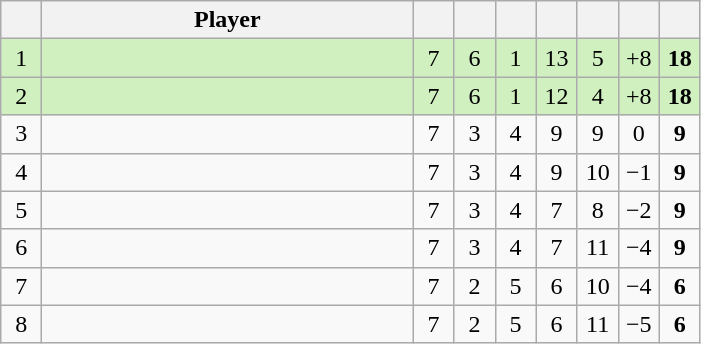<table class="wikitable" style="text-align:center; margin: 1em auto 1em auto, align:left">
<tr>
<th width=20></th>
<th width=240>Player</th>
<th width=20></th>
<th width=20></th>
<th width=20></th>
<th width=20></th>
<th width=20></th>
<th width=20></th>
<th width=20></th>
</tr>
<tr style="background:#D0F0C0;">
<td>1</td>
<td align=left></td>
<td>7</td>
<td>6</td>
<td>1</td>
<td>13</td>
<td>5</td>
<td>+8</td>
<td><strong>18</strong></td>
</tr>
<tr style="background:#D0F0C0;">
<td>2</td>
<td align=left></td>
<td>7</td>
<td>6</td>
<td>1</td>
<td>12</td>
<td>4</td>
<td>+8</td>
<td><strong>18</strong></td>
</tr>
<tr style=>
<td>3</td>
<td align=left></td>
<td>7</td>
<td>3</td>
<td>4</td>
<td>9</td>
<td>9</td>
<td>0</td>
<td><strong>9</strong></td>
</tr>
<tr style=>
<td>4</td>
<td align=left></td>
<td>7</td>
<td>3</td>
<td>4</td>
<td>9</td>
<td>10</td>
<td>−1</td>
<td><strong>9</strong></td>
</tr>
<tr style=>
<td>5</td>
<td align=left></td>
<td>7</td>
<td>3</td>
<td>4</td>
<td>7</td>
<td>8</td>
<td>−2</td>
<td><strong>9</strong></td>
</tr>
<tr style=>
<td>6</td>
<td align=left></td>
<td>7</td>
<td>3</td>
<td>4</td>
<td>7</td>
<td>11</td>
<td>−4</td>
<td><strong>9</strong></td>
</tr>
<tr style=>
<td>7</td>
<td align=left></td>
<td>7</td>
<td>2</td>
<td>5</td>
<td>6</td>
<td>10</td>
<td>−4</td>
<td><strong>6</strong></td>
</tr>
<tr style=>
<td>8</td>
<td align=left></td>
<td>7</td>
<td>2</td>
<td>5</td>
<td>6</td>
<td>11</td>
<td>−5</td>
<td><strong>6</strong></td>
</tr>
</table>
